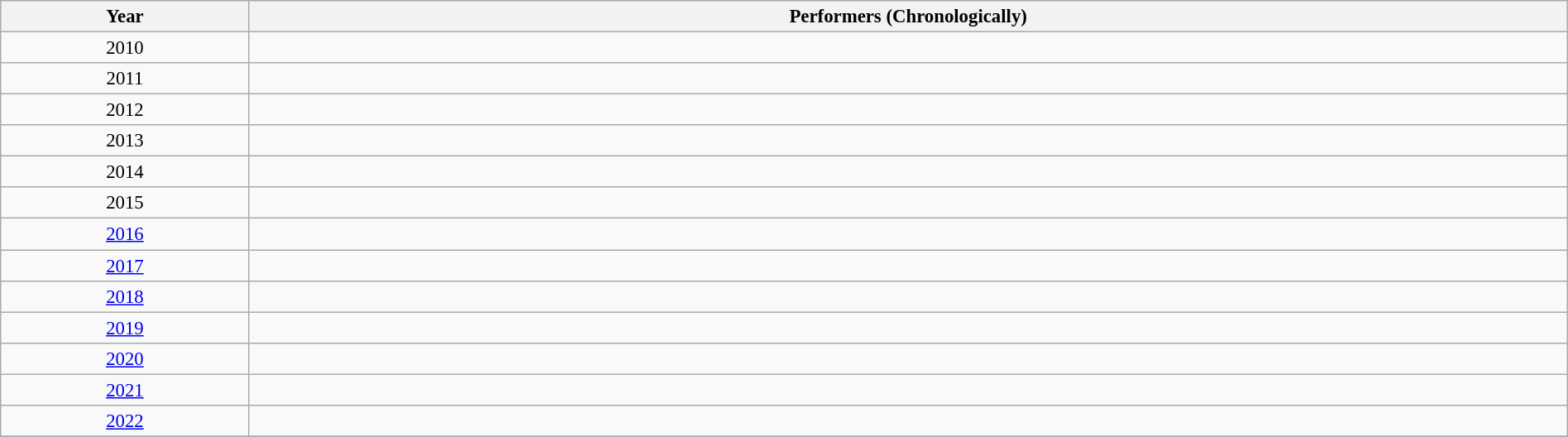<table class="wikitable sortable" style="font-size:95%; width:100%;">
<tr>
<th>Year</th>
<th>Performers (Chronologically)</th>
</tr>
<tr>
<td align="center">2010</td>
<td></td>
</tr>
<tr>
<td align="center">2011</td>
<td></td>
</tr>
<tr>
<td align="center">2012</td>
<td></td>
</tr>
<tr>
<td align="center">2013</td>
<td></td>
</tr>
<tr>
<td align="center">2014</td>
<td></td>
</tr>
<tr>
<td align="center">2015</td>
<td></td>
</tr>
<tr>
<td align="center"><a href='#'>2016</a></td>
<td></td>
</tr>
<tr>
<td align="center"><a href='#'>2017</a></td>
<td></td>
</tr>
<tr>
<td align="center"><a href='#'>2018</a></td>
<td></td>
</tr>
<tr>
<td align="center"><a href='#'>2019</a></td>
<td></td>
</tr>
<tr>
<td align="center"><a href='#'>2020</a></td>
<td></td>
</tr>
<tr>
<td align="center"><a href='#'>2021</a></td>
<td></td>
</tr>
<tr>
<td align="center"><a href='#'>2022</a></td>
<td></td>
</tr>
<tr>
</tr>
</table>
